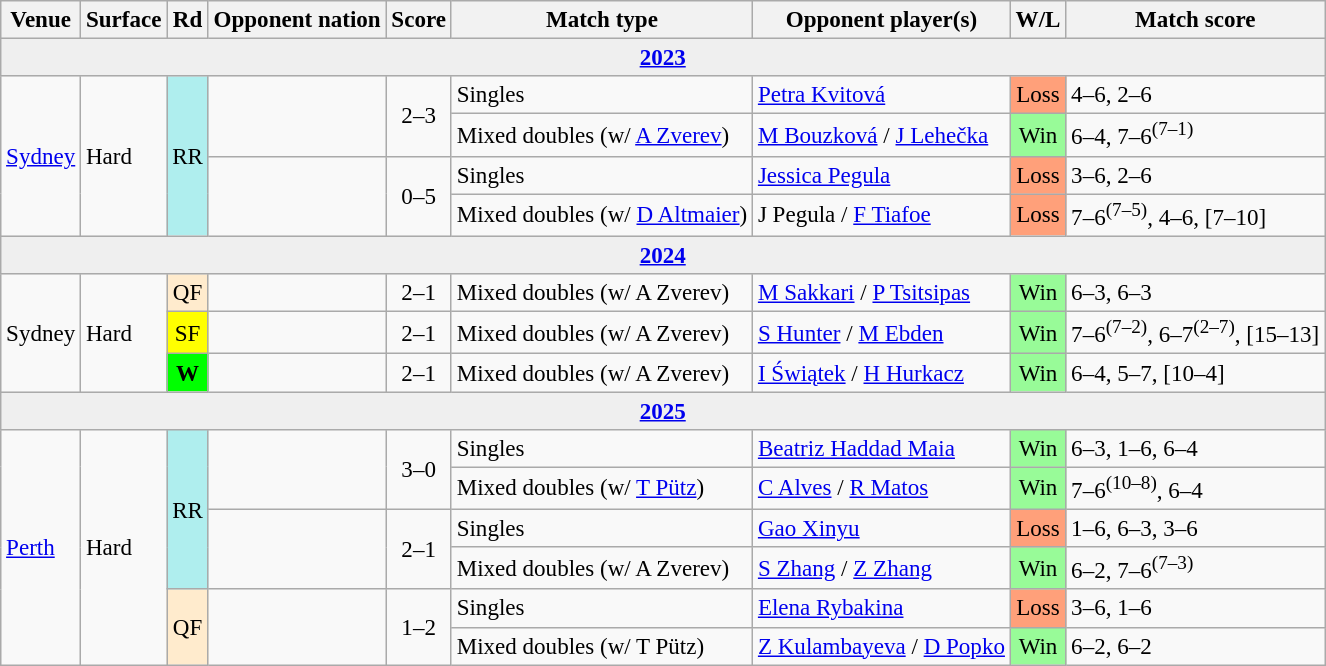<table class="wikitable nowrap" style=font-size:96%>
<tr>
<th>Venue</th>
<th>Surface</th>
<th>Rd</th>
<th>Opponent nation</th>
<th>Score</th>
<th>Match type</th>
<th>Opponent player(s)</th>
<th>W/L</th>
<th>Match score</th>
</tr>
<tr bgcolor="efefef">
<td colspan="9" align="center"><strong><a href='#'>2023</a></strong></td>
</tr>
<tr>
<td rowspan=4><a href='#'>Sydney</a></td>
<td rowspan=4>Hard</td>
<td rowspan=4 align="center" bgcolor="afeeee">RR</td>
<td rowspan=2></td>
<td rowspan=2 align="center">2–3</td>
<td>Singles</td>
<td><a href='#'>Petra Kvitová</a></td>
<td bgcolor=ffa07a align=center>Loss</td>
<td>4–6, 2–6</td>
</tr>
<tr>
<td>Mixed doubles (w/ <a href='#'>A Zverev</a>)</td>
<td><a href='#'>M Bouzková</a> / <a href='#'>J Lehečka</a></td>
<td bgcolor=98fb98 align=center>Win</td>
<td>6–4, 7–6<sup>(7–1)</sup></td>
</tr>
<tr>
<td rowspan=2></td>
<td rowspan=2 align="center">0–5</td>
<td>Singles</td>
<td><a href='#'>Jessica Pegula</a></td>
<td bgcolor=ffa07a align=center>Loss</td>
<td>3–6, 2–6</td>
</tr>
<tr>
<td>Mixed doubles (w/ <a href='#'>D Altmaier</a>)</td>
<td>J Pegula / <a href='#'>F Tiafoe</a></td>
<td bgcolor=ffa07a align=center>Loss</td>
<td>7–6<sup>(7–5)</sup>, 4–6, [7–10]</td>
</tr>
<tr bgcolor="efefef">
<td colspan="9" align="center"><strong><a href='#'>2024</a></strong></td>
</tr>
<tr>
<td rowspan=3>Sydney</td>
<td rowspan=3>Hard</td>
<td align="center" bgcolor="ffebcd">QF</td>
<td></td>
<td align="center">2–1</td>
<td>Mixed doubles (w/ A Zverev)</td>
<td><a href='#'>M Sakkari</a> / <a href='#'>P Tsitsipas</a></td>
<td bgcolor=98fb98 align=center>Win</td>
<td>6–3, 6–3</td>
</tr>
<tr>
<td align="center" bgcolor="yellow">SF</td>
<td></td>
<td align="center">2–1</td>
<td>Mixed doubles (w/ A Zverev)</td>
<td><a href='#'>S Hunter</a> / <a href='#'>M Ebden</a></td>
<td bgcolor=98fb98 align=center>Win</td>
<td>7–6<sup>(7–2)</sup>, 6–7<sup>(2–7)</sup>, [15–13]</td>
</tr>
<tr>
<td align="center" bgcolor="lime"><strong>W</strong></td>
<td></td>
<td align="center">2–1</td>
<td>Mixed doubles (w/ A Zverev)</td>
<td><a href='#'>I Świątek</a> / <a href='#'>H Hurkacz</a></td>
<td bgcolor=98fb98 align=center>Win</td>
<td>6–4, 5–7, [10–4]</td>
</tr>
<tr bgcolor="efefef">
<td colspan="9" align="center"><strong><a href='#'>2025</a></strong></td>
</tr>
<tr>
<td rowspan=6><a href='#'>Perth</a></td>
<td rowspan=6>Hard</td>
<td rowspan=4 align="center" bgcolor="afeeee">RR</td>
<td rowspan=2></td>
<td rowspan=2 align="center">3–0</td>
<td>Singles</td>
<td><a href='#'>Beatriz Haddad Maia</a></td>
<td bgcolor=98fb98 align=center>Win</td>
<td>6–3, 1–6, 6–4</td>
</tr>
<tr>
<td>Mixed doubles (w/ <a href='#'>T Pütz</a>)</td>
<td><a href='#'>C Alves</a> / <a href='#'>R Matos</a></td>
<td bgcolor=98fb98 align=center>Win</td>
<td>7–6<sup>(10–8)</sup>, 6–4</td>
</tr>
<tr>
<td rowspan=2></td>
<td rowspan=2 align="center">2–1</td>
<td>Singles</td>
<td><a href='#'>Gao Xinyu</a></td>
<td bgcolor=ffa07a align=center>Loss</td>
<td>1–6, 6–3, 3–6</td>
</tr>
<tr>
<td>Mixed doubles (w/ A Zverev)</td>
<td><a href='#'>S Zhang</a> / <a href='#'>Z Zhang</a></td>
<td bgcolor=98fb98 align=center>Win</td>
<td>6–2, 7–6<sup>(7–3)</sup></td>
</tr>
<tr>
<td rowspan=2 align="center" bgcolor="ffebcd">QF</td>
<td rowspan=2></td>
<td rowspan=2 align="center">1–2</td>
<td>Singles</td>
<td><a href='#'>Elena Rybakina</a></td>
<td bgcolor=ffa07a align=center>Loss</td>
<td>3–6, 1–6</td>
</tr>
<tr>
<td>Mixed doubles (w/ T Pütz)</td>
<td><a href='#'>Z Kulambayeva</a> / <a href='#'>D Popko</a></td>
<td bgcolor=98fb98 align=center>Win</td>
<td>6–2, 6–2</td>
</tr>
</table>
